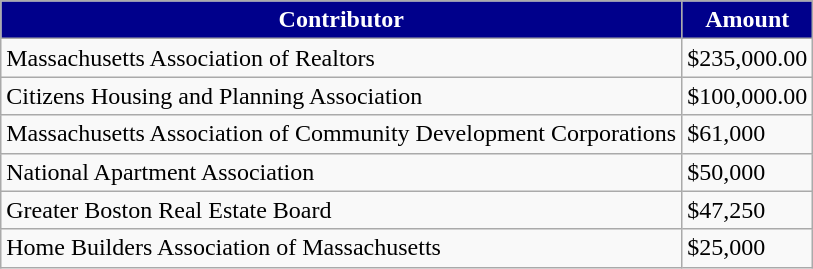<table class="wikitable">
<tr>
<th valign="bottom" style="background-color:#00008B; color: white;">Contributor</th>
<th valign="bottom" style="background-color:#00008B; color: white;">Amount</th>
</tr>
<tr>
<td>Massachusetts Association of Realtors</td>
<td>$235,000.00</td>
</tr>
<tr>
<td>Citizens Housing and Planning Association</td>
<td>$100,000.00</td>
</tr>
<tr>
<td>Massachusetts Association of Community Development Corporations</td>
<td>$61,000</td>
</tr>
<tr>
<td>National Apartment Association</td>
<td>$50,000</td>
</tr>
<tr>
<td>Greater Boston Real Estate Board</td>
<td>$47,250</td>
</tr>
<tr>
<td>Home Builders Association of Massachusetts</td>
<td>$25,000</td>
</tr>
</table>
